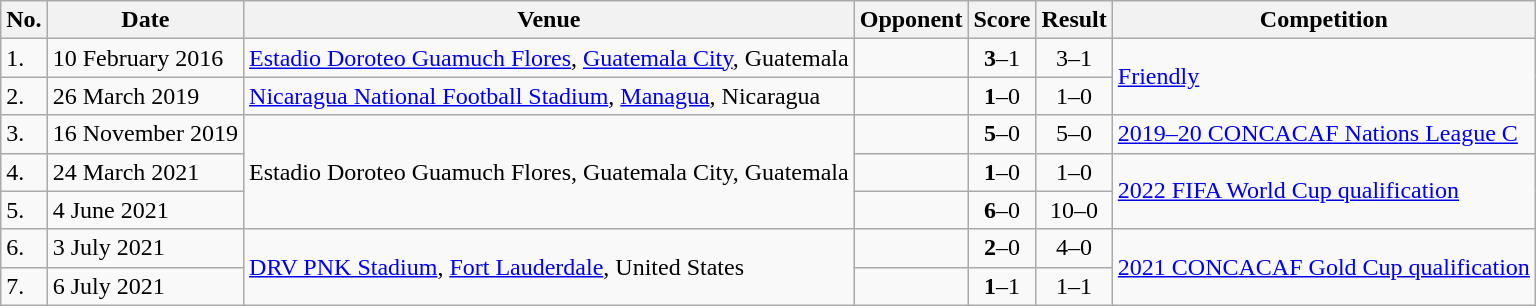<table class="wikitable">
<tr>
<th>No.</th>
<th>Date</th>
<th>Venue</th>
<th>Opponent</th>
<th>Score</th>
<th>Result</th>
<th>Competition</th>
</tr>
<tr>
<td>1.</td>
<td>10 February 2016</td>
<td><a href='#'>Estadio Doroteo Guamuch Flores</a>, <a href='#'>Guatemala City</a>, Guatemala</td>
<td></td>
<td align=center><strong>3</strong>–1</td>
<td align=center>3–1</td>
<td rowspan=2><a href='#'>Friendly</a></td>
</tr>
<tr>
<td>2.</td>
<td>26 March 2019</td>
<td><a href='#'>Nicaragua National Football Stadium</a>, <a href='#'>Managua</a>, Nicaragua</td>
<td></td>
<td align=center><strong>1</strong>–0</td>
<td align=center>1–0</td>
</tr>
<tr>
<td>3.</td>
<td>16 November 2019</td>
<td rowspan=3>Estadio Doroteo Guamuch Flores, Guatemala City, Guatemala</td>
<td></td>
<td align=center><strong>5</strong>–0</td>
<td align=center>5–0</td>
<td><a href='#'>2019–20 CONCACAF Nations League C</a></td>
</tr>
<tr>
<td>4.</td>
<td>24 March 2021</td>
<td></td>
<td align=center><strong>1</strong>–0</td>
<td align=center>1–0</td>
<td rowspan=2><a href='#'>2022 FIFA World Cup qualification</a></td>
</tr>
<tr>
<td>5.</td>
<td>4 June 2021</td>
<td></td>
<td align=center><strong>6</strong>–0</td>
<td align=center>10–0</td>
</tr>
<tr>
<td>6.</td>
<td>3 July 2021</td>
<td rowspan=2><a href='#'>DRV PNK Stadium</a>, <a href='#'>Fort Lauderdale</a>, United States</td>
<td></td>
<td align=center><strong>2</strong>–0</td>
<td align=center>4–0</td>
<td rowspan=2><a href='#'>2021 CONCACAF Gold Cup qualification</a></td>
</tr>
<tr>
<td>7.</td>
<td>6 July 2021</td>
<td></td>
<td align=center><strong>1</strong>–1</td>
<td align=center>1–1</td>
</tr>
</table>
